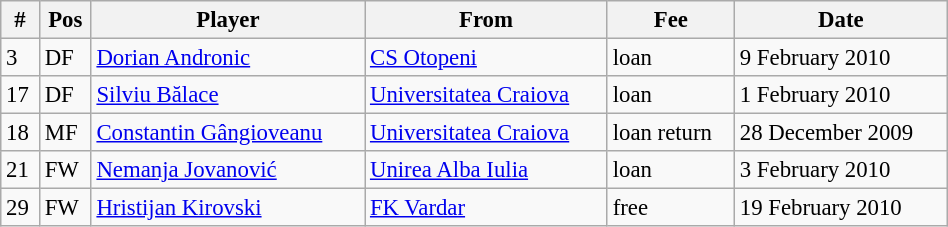<table width=50% class="wikitable" style="text-align:center; font-size:95%; text-align:left">
<tr>
<th>#</th>
<th>Pos</th>
<th>Player</th>
<th>From</th>
<th>Fee</th>
<th>Date</th>
</tr>
<tr --->
<td>3</td>
<td>DF</td>
<td> <a href='#'>Dorian Andronic</a></td>
<td> <a href='#'>CS Otopeni</a></td>
<td>loan</td>
<td>9 February 2010</td>
</tr>
<tr --->
<td>17</td>
<td>DF</td>
<td> <a href='#'>Silviu Bălace</a></td>
<td> <a href='#'>Universitatea Craiova</a></td>
<td>loan</td>
<td>1 February 2010</td>
</tr>
<tr --->
<td>18</td>
<td>MF</td>
<td> <a href='#'>Constantin Gângioveanu</a></td>
<td> <a href='#'>Universitatea Craiova</a></td>
<td>loan return</td>
<td>28 December 2009</td>
</tr>
<tr --->
<td>21</td>
<td>FW</td>
<td> <a href='#'>Nemanja Jovanović</a></td>
<td> <a href='#'>Unirea Alba Iulia</a></td>
<td>loan</td>
<td>3 February 2010</td>
</tr>
<tr --->
<td>29</td>
<td>FW</td>
<td> <a href='#'>Hristijan Kirovski</a></td>
<td> <a href='#'>FK Vardar</a></td>
<td>free</td>
<td>19 February 2010</td>
</tr>
</table>
